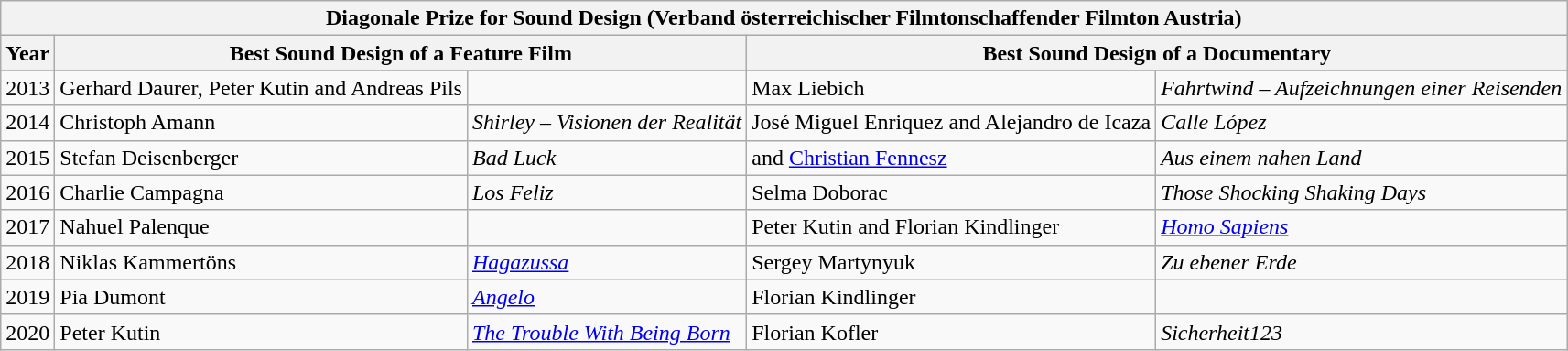<table class="wikitable">
<tr>
<th colspan="5">Diagonale Prize for Sound Design (Verband österreichischer Filmtonschaffender Filmton Austria)</th>
</tr>
<tr class="hintergrundfarbe6" align="center">
<th>Year</th>
<th colspan="2" width="300">Best Sound Design of a Feature Film</th>
<th colspan="2" width="300">Best Sound Design of a Documentary</th>
</tr>
<tr>
</tr>
<tr>
<td>2013</td>
<td>Gerhard Daurer, Peter Kutin and Andreas Pils</td>
<td></td>
<td>Max Liebich</td>
<td><em>Fahrtwind – Aufzeichnungen einer Reisenden</em></td>
</tr>
<tr>
<td>2014</td>
<td>Christoph Amann</td>
<td><em>Shirley – Visionen der Realität</em></td>
<td>José Miguel Enriquez and Alejandro de Icaza</td>
<td><em>Calle López</em></td>
</tr>
<tr>
<td>2015</td>
<td>Stefan Deisenberger</td>
<td><em>Bad Luck</em></td>
<td> and <a href='#'>Christian Fennesz</a></td>
<td><em>Aus einem nahen Land</em></td>
</tr>
<tr>
<td>2016</td>
<td>Charlie Campagna</td>
<td><em>Los Feliz</em></td>
<td>Selma Doborac</td>
<td><em>Those Shocking Shaking Days</em></td>
</tr>
<tr>
<td>2017</td>
<td>Nahuel Palenque</td>
<td></td>
<td>Peter Kutin and Florian Kindlinger</td>
<td><em><a href='#'>Homo Sapiens</a></em></td>
</tr>
<tr>
<td>2018</td>
<td>Niklas Kammertöns</td>
<td><em><a href='#'>Hagazussa</a></em></td>
<td>Sergey Martynyuk</td>
<td><em>Zu ebener Erde</em></td>
</tr>
<tr>
<td>2019</td>
<td>Pia Dumont</td>
<td><em><a href='#'>Angelo</a></em></td>
<td>Florian Kindlinger</td>
<td></td>
</tr>
<tr>
<td>2020</td>
<td>Peter Kutin</td>
<td><em><a href='#'>The Trouble With Being Born</a></em></td>
<td>Florian Kofler</td>
<td><em>Sicherheit123</em></td>
</tr>
</table>
